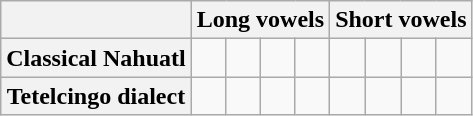<table class="wikitable">
<tr>
<th></th>
<th colspan="4" scope="colgroup">Long vowels</th>
<th colspan="4" scope="colgroup">Short vowels</th>
</tr>
<tr>
<th scope="row">Classical Nahuatl</th>
<td></td>
<td></td>
<td></td>
<td></td>
<td></td>
<td></td>
<td></td>
<td></td>
</tr>
<tr>
<th scope="row">Tetelcingo dialect</th>
<td></td>
<td></td>
<td></td>
<td></td>
<td></td>
<td></td>
<td></td>
<td></td>
</tr>
</table>
